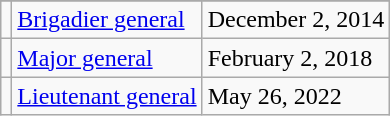<table class="wikitable">
<tr>
</tr>
<tr>
<td></td>
<td><a href='#'>Brigadier general</a></td>
<td>December 2, 2014</td>
</tr>
<tr>
<td></td>
<td><a href='#'>Major general</a></td>
<td>February 2, 2018</td>
</tr>
<tr>
<td></td>
<td><a href='#'>Lieutenant general</a></td>
<td>May 26, 2022</td>
</tr>
</table>
